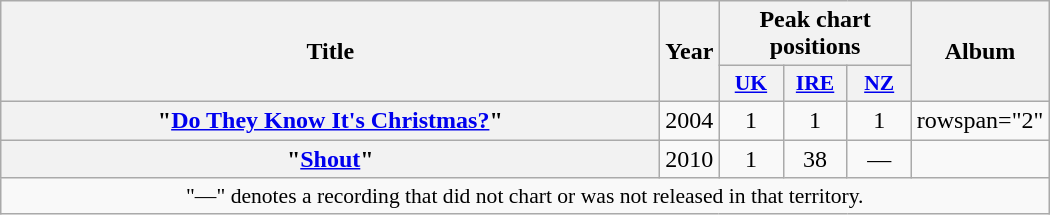<table class="wikitable plainrowheaders" style="text-align:center;" border="1">
<tr>
<th scope="col" rowspan="2" style="width:27em;">Title</th>
<th scope="col" rowspan="2" style="width:1em;">Year</th>
<th scope="col" colspan="3">Peak chart positions</th>
<th scope="col" rowspan="2">Album</th>
</tr>
<tr>
<th scope="col" style="width:2.5em;font-size:90%;"><a href='#'>UK</a><br></th>
<th scope="col" style="width:2.5em;font-size:90%;"><a href='#'>IRE</a><br></th>
<th scope="col" style="width:2.5em;font-size:90%;"><a href='#'>NZ</a><br></th>
</tr>
<tr>
<th scope="row">"<a href='#'>Do They Know It's Christmas?</a>"<br></th>
<td>2004</td>
<td>1</td>
<td>1</td>
<td>1</td>
<td>rowspan="2" </td>
</tr>
<tr>
<th scope="row">"<a href='#'>Shout</a>"<br></th>
<td>2010</td>
<td>1</td>
<td>38</td>
<td>—</td>
</tr>
<tr>
<td colspan="6" style="font-size:90%">"—" denotes a recording that did not chart or was not released in that territory.</td>
</tr>
</table>
